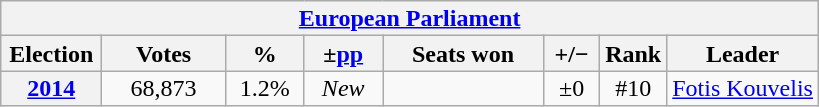<table class="wikitable" style="text-align:center; font-size:100%; line-height:16px;">
<tr>
<th colspan="8"><a href='#'>European Parliament</a></th>
</tr>
<tr>
<th width="60px">Election</th>
<th width="75px">Votes</th>
<th width="45px">%</th>
<th width="45px">±<a href='#'>pp</a></th>
<th width="100px">Seats won</th>
<th width="30px">+/−</th>
<th width="30px">Rank</th>
<th>Leader</th>
</tr>
<tr>
<th><a href='#'>2014</a></th>
<td>68,873</td>
<td>1.2%</td>
<td><em>New</em></td>
<td></td>
<td>±0</td>
<td>#10</td>
<td><a href='#'>Fotis Kouvelis</a></td>
</tr>
</table>
